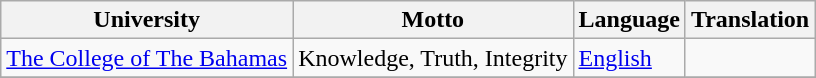<table class="wikitable sortable plainrowheaders">
<tr>
<th>University</th>
<th>Motto</th>
<th>Language</th>
<th>Translation</th>
</tr>
<tr>
<td><a href='#'>The College of The Bahamas</a></td>
<td>Knowledge, Truth, Integrity</td>
<td><a href='#'>English</a></td>
<td></td>
</tr>
<tr>
</tr>
</table>
